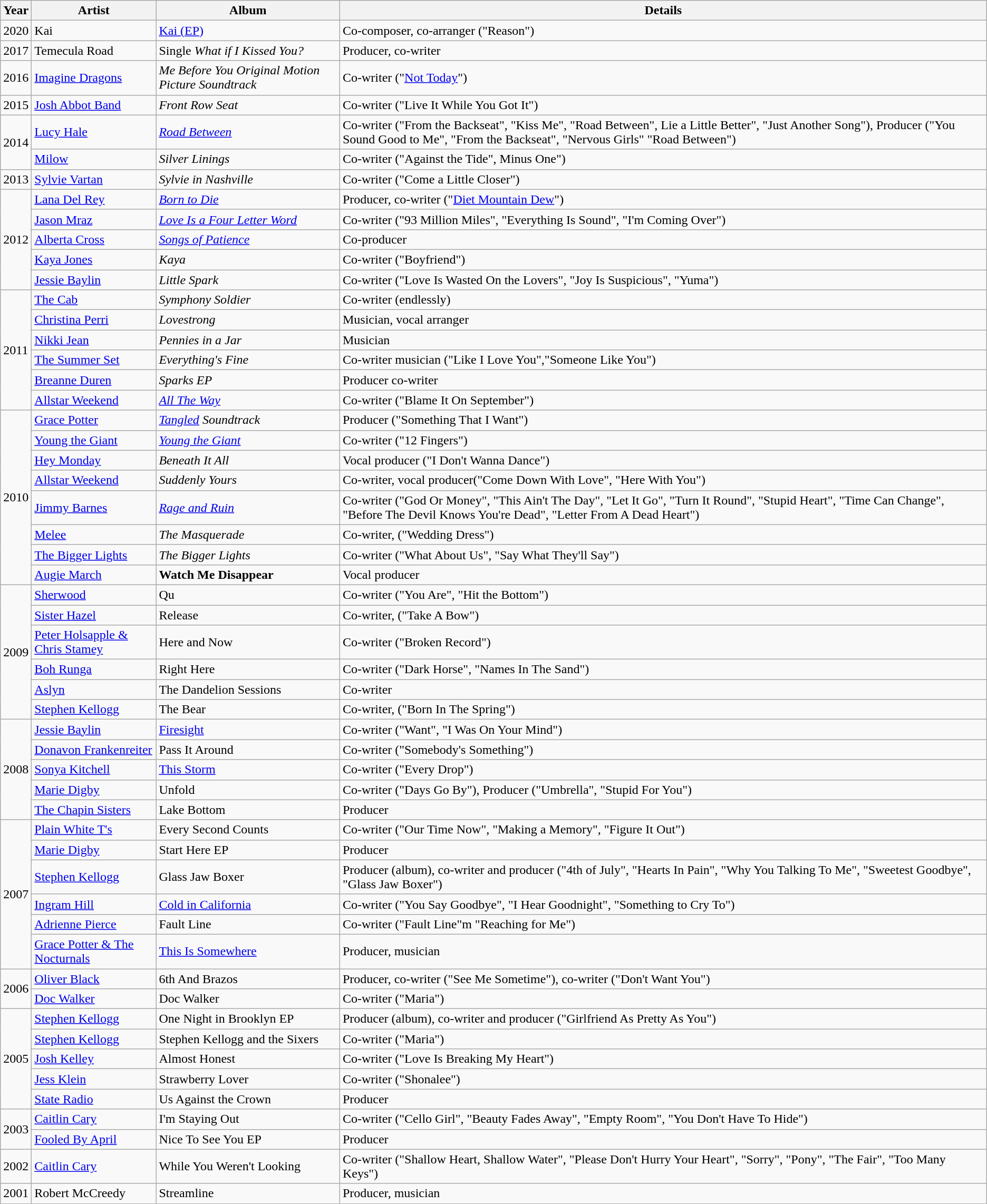<table class="wikitable">
<tr>
<th>Year</th>
<th style="width:150px;">Artist</th>
<th style="width:225px;">Album</th>
<th>Details</th>
</tr>
<tr>
<td>2020</td>
<td>Kai</td>
<td><a href='#'>Kai (EP)</a></td>
<td>Co-composer, co-arranger ("Reason")</td>
</tr>
<tr>
<td>2017</td>
<td>Temecula Road</td>
<td>Single <em>What if I Kissed You?</em></td>
<td>Producer, co-writer</td>
</tr>
<tr>
<td>2016</td>
<td><a href='#'>Imagine Dragons</a></td>
<td><em>Me Before You Original Motion Picture Soundtrack</em></td>
<td>Co-writer ("<a href='#'>Not Today</a>")</td>
</tr>
<tr>
<td>2015</td>
<td><a href='#'>Josh Abbot Band</a></td>
<td><em>Front Row Seat</em></td>
<td>Co-writer ("Live It While You Got It")</td>
</tr>
<tr>
<td rowspan="2">2014</td>
<td><a href='#'>Lucy Hale</a></td>
<td><em><a href='#'>Road Between</a></em></td>
<td>Co-writer ("From the Backseat", "Kiss Me", "Road Between", Lie a Little Better", "Just Another Song"), Producer ("You Sound Good to Me", "From the Backseat", "Nervous Girls" "Road Between")</td>
</tr>
<tr>
<td><a href='#'>Milow</a></td>
<td><em>Silver Linings</em></td>
<td>Co-writer ("Against the Tide", Minus One")</td>
</tr>
<tr>
<td>2013</td>
<td><a href='#'>Sylvie Vartan</a></td>
<td><em>Sylvie in Nashville</em></td>
<td>Co-writer ("Come a Little Closer")</td>
</tr>
<tr>
<td rowspan=5>2012</td>
<td><a href='#'>Lana Del Rey</a></td>
<td><em><a href='#'>Born to Die</a></em></td>
<td>Producer, co-writer ("<a href='#'>Diet Mountain Dew</a>")</td>
</tr>
<tr>
<td><a href='#'>Jason Mraz</a></td>
<td><em><a href='#'>Love Is a Four Letter Word</a></em></td>
<td>Co-writer ("93 Million Miles", "Everything Is Sound", "I'm Coming Over")</td>
</tr>
<tr>
<td><a href='#'>Alberta Cross</a></td>
<td><em><a href='#'>Songs of Patience</a></em></td>
<td>Co-producer</td>
</tr>
<tr>
<td><a href='#'>Kaya Jones</a></td>
<td><em>Kaya</em></td>
<td>Co-writer ("Boyfriend")</td>
</tr>
<tr>
<td><a href='#'>Jessie Baylin</a></td>
<td><em>Little Spark</em></td>
<td>Co-writer ("Love Is Wasted On the Lovers", "Joy Is Suspicious", "Yuma")</td>
</tr>
<tr>
<td rowspan=6>2011</td>
<td><a href='#'>The Cab</a></td>
<td><em>Symphony Soldier</em></td>
<td>Co-writer (endlessly)</td>
</tr>
<tr>
<td><a href='#'>Christina Perri</a></td>
<td><em>Lovestrong</em></td>
<td>Musician, vocal arranger</td>
</tr>
<tr>
<td><a href='#'>Nikki Jean</a></td>
<td><em>Pennies in a Jar</em></td>
<td>Musician</td>
</tr>
<tr>
<td><a href='#'>The Summer Set</a></td>
<td><em>Everything's Fine</em></td>
<td>Co-writer musician ("Like I Love You","Someone Like You")</td>
</tr>
<tr>
<td><a href='#'>Breanne Duren</a></td>
<td><em>Sparks EP</em></td>
<td>Producer co-writer</td>
</tr>
<tr>
<td><a href='#'>Allstar Weekend</a></td>
<td><em><a href='#'>All The Way</a></em></td>
<td>Co-writer ("Blame It On September")</td>
</tr>
<tr>
<td rowspan=8>2010</td>
<td><a href='#'>Grace Potter</a></td>
<td><em><a href='#'>Tangled</a> Soundtrack</em></td>
<td>Producer ("Something That I Want")</td>
</tr>
<tr>
<td><a href='#'>Young the Giant</a></td>
<td><em><a href='#'>Young the Giant</a></em></td>
<td>Co-writer ("12 Fingers")</td>
</tr>
<tr>
<td><a href='#'>Hey Monday</a></td>
<td><em>Beneath It All</em></td>
<td>Vocal producer ("I Don't Wanna Dance")</td>
</tr>
<tr>
<td><a href='#'>Allstar Weekend</a></td>
<td><em>Suddenly Yours</em></td>
<td>Co-writer, vocal producer("Come Down With Love", "Here With You")</td>
</tr>
<tr>
<td><a href='#'>Jimmy Barnes</a></td>
<td><em><a href='#'>Rage and Ruin</a></em></td>
<td>Co-writer ("God Or Money", "This Ain't The Day", "Let It Go", "Turn It Round", "Stupid Heart", "Time Can Change", "Before The Devil Knows You're Dead", "Letter From A Dead Heart")</td>
</tr>
<tr>
<td><a href='#'>Melee</a></td>
<td><em>The Masquerade</em></td>
<td>Co-writer, ("Wedding Dress")</td>
</tr>
<tr>
<td><a href='#'>The Bigger Lights</a></td>
<td><em>The Bigger Lights</em></td>
<td>Co-writer ("What About Us", "Say What They'll Say")</td>
</tr>
<tr>
<td><a href='#'>Augie March</a></td>
<td><strong>Watch Me Disappear<em></td>
<td>Vocal producer</td>
</tr>
<tr>
<td rowspan=6>2009</td>
<td><a href='#'>Sherwood</a></td>
<td></em>Qu<em></td>
<td>Co-writer ("You Are", "Hit the Bottom")</td>
</tr>
<tr>
<td><a href='#'>Sister Hazel</a></td>
<td></em>Release<em></td>
<td>Co-writer, ("Take A Bow")</td>
</tr>
<tr>
<td><a href='#'>Peter Holsapple & Chris Stamey</a></td>
<td></em>Here and Now<em></td>
<td>Co-writer ("Broken Record")</td>
</tr>
<tr>
<td><a href='#'>Boh Runga</a></td>
<td></em>Right Here<em></td>
<td>Co-writer ("Dark Horse", "Names In The Sand")</td>
</tr>
<tr>
<td><a href='#'>Aslyn</a></td>
<td></em>The Dandelion Sessions<em></td>
<td>Co-writer</td>
</tr>
<tr>
<td><a href='#'>Stephen Kellogg</a></td>
<td></em>The Bear<em></td>
<td>Co-writer, ("Born In The Spring")</td>
</tr>
<tr>
<td rowspan=5>2008</td>
<td><a href='#'>Jessie Baylin</a></td>
<td></em><a href='#'>Firesight</a><em></td>
<td>Co-writer ("Want", "I Was On Your Mind")</td>
</tr>
<tr>
<td><a href='#'>Donavon Frankenreiter</a></td>
<td></em>Pass It Around<em></td>
<td>Co-writer ("Somebody's Something")</td>
</tr>
<tr>
<td><a href='#'>Sonya Kitchell</a></td>
<td></em><a href='#'>This Storm</a><em></td>
<td>Co-writer ("Every Drop")</td>
</tr>
<tr>
<td><a href='#'>Marie Digby</a></td>
<td></em>Unfold<em></td>
<td>Co-writer ("Days Go By"), Producer ("Umbrella", "Stupid For You")</td>
</tr>
<tr>
<td><a href='#'>The Chapin Sisters</a></td>
<td></em>Lake Bottom<em></td>
<td>Producer</td>
</tr>
<tr>
<td rowspan=6>2007</td>
<td><a href='#'>Plain White T's</a></td>
<td></em>Every Second Counts<em></td>
<td>Co-writer ("Our Time Now", "Making a Memory", "Figure It Out")</td>
</tr>
<tr>
<td><a href='#'>Marie Digby</a></td>
<td></em>Start Here EP<em></td>
<td>Producer</td>
</tr>
<tr>
<td><a href='#'>Stephen Kellogg</a></td>
<td></em>Glass Jaw Boxer<em></td>
<td>Producer (album), co-writer and producer ("4th of July", "Hearts In Pain", "Why You Talking To Me", "Sweetest Goodbye", "Glass Jaw Boxer")</td>
</tr>
<tr>
<td><a href='#'>Ingram Hill</a></td>
<td></em><a href='#'>Cold in California</a><em></td>
<td>Co-writer ("You Say Goodbye", "I Hear Goodnight", "Something to Cry To")</td>
</tr>
<tr>
<td><a href='#'>Adrienne Pierce</a></td>
<td></em>Fault Line<em></td>
<td>Co-writer ("Fault Line"m "Reaching for Me")</td>
</tr>
<tr>
<td><a href='#'>Grace Potter & The Nocturnals</a></td>
<td></em><a href='#'>This Is Somewhere</a><em></td>
<td>Producer, musician</td>
</tr>
<tr>
<td rowspan=2>2006</td>
<td><a href='#'>Oliver Black</a></td>
<td></em>6th And Brazos<em></td>
<td>Producer, co-writer ("See Me Sometime"), co-writer ("Don't Want You")</td>
</tr>
<tr>
<td><a href='#'>Doc Walker</a></td>
<td></em>Doc Walker<em></td>
<td>Co-writer ("Maria")</td>
</tr>
<tr>
<td rowspan=5>2005</td>
<td><a href='#'>Stephen Kellogg</a></td>
<td></em>One Night in Brooklyn EP<em></td>
<td>Producer (album), co-writer and producer ("Girlfriend As Pretty As You")</td>
</tr>
<tr>
<td><a href='#'>Stephen Kellogg</a></td>
<td></em>Stephen Kellogg and the Sixers<em></td>
<td>Co-writer ("Maria")</td>
</tr>
<tr>
<td><a href='#'>Josh Kelley</a></td>
<td></em>Almost Honest<em></td>
<td>Co-writer ("Love Is Breaking My Heart")</td>
</tr>
<tr>
<td><a href='#'>Jess Klein</a></td>
<td></em>Strawberry Lover<em></td>
<td>Co-writer ("Shonalee")</td>
</tr>
<tr>
<td><a href='#'>State Radio</a></td>
<td></em>Us Against the Crown<em></td>
<td>Producer</td>
</tr>
<tr>
<td rowspan=2>2003</td>
<td><a href='#'>Caitlin Cary</a></td>
<td></em>I'm Staying Out<em></td>
<td>Co-writer ("Cello Girl", "Beauty Fades Away", "Empty Room", "You Don't Have To Hide")</td>
</tr>
<tr>
<td><a href='#'>Fooled By April</a></td>
<td></em>Nice To See You EP<em></td>
<td>Producer</td>
</tr>
<tr>
<td rowspan=1>2002</td>
<td><a href='#'>Caitlin Cary</a></td>
<td></em>While You Weren't Looking<em></td>
<td>Co-writer ("Shallow Heart, Shallow Water", "Please Don't Hurry Your Heart", "Sorry", "Pony", "The Fair", "Too Many Keys")</td>
</tr>
<tr>
<td>2001</td>
<td>Robert McCreedy</td>
<td>Streamline</td>
<td>Producer, musician</td>
</tr>
<tr>
</tr>
</table>
